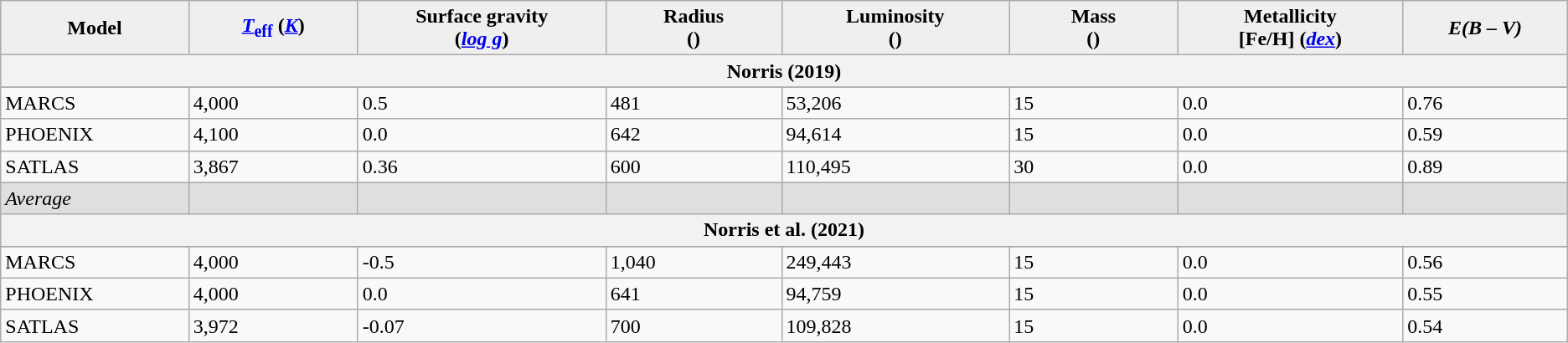<table class="wikitable sortable">
<tr>
<th style="background:#efefef" width=200px>Model</th>
<th style="background:#efefef" width=200px><a href='#'><em>T</em><sub>eff</sub></a> (<a href='#'><em>K</em></a>)</th>
<th style="background:#efefef" width=300px>Surface gravity <br>(<a href='#'><em>log g</em></a>)<br></th>
<th style="background:#efefef" width=200px>Radius <br>(<a href='#'></a>)<br></th>
<th style="background:#efefef" width=250px>Luminosity <br>(<a href='#'></a>)<br></th>
<th style="background:#efefef" width=200px>Mass <br>(<a href='#'></a>)<br></th>
<th style="background:#efefef" width=250px>Metallicity <br>[Fe/H] (<a href='#'><em>dex</em></a>)</th>
<th style="background:#efefef" width=200px><em>E(B – V)</em></th>
</tr>
<tr>
<th colspan="8">Norris (2019)</th>
</tr>
<tr>
</tr>
<tr>
<td>MARCS</td>
<td>4,000</td>
<td>0.5</td>
<td>481</td>
<td>53,206</td>
<td>15</td>
<td>0.0</td>
<td>0.76</td>
</tr>
<tr>
<td>PHOENIX</td>
<td>4,100</td>
<td>0.0</td>
<td>642</td>
<td>94,614</td>
<td>15</td>
<td>0.0</td>
<td>0.59</td>
</tr>
<tr>
<td>SATLAS</td>
<td>3,867</td>
<td>0.36</td>
<td>600</td>
<td>110,495</td>
<td>30</td>
<td>0.0</td>
<td>0.89</td>
</tr>
<tr style="background:#dfdfdf">
<td><em>Average</em></td>
<td><em></em></td>
<td><em></em></td>
<td><em></em></td>
<td><em></em></td>
<td><em></em></td>
<td><em></em></td>
<td><em></em></td>
</tr>
<tr>
<th colspan="8">Norris et al. (2021)</th>
</tr>
<tr>
</tr>
<tr>
<td>MARCS</td>
<td>4,000</td>
<td>-0.5</td>
<td>1,040</td>
<td>249,443</td>
<td>15</td>
<td>0.0</td>
<td>0.56</td>
</tr>
<tr>
<td>PHOENIX</td>
<td>4,000</td>
<td>0.0</td>
<td>641</td>
<td>94,759</td>
<td>15</td>
<td>0.0</td>
<td>0.55</td>
</tr>
<tr>
<td>SATLAS</td>
<td>3,972</td>
<td>-0.07</td>
<td>700</td>
<td>109,828</td>
<td>15</td>
<td>0.0</td>
<td>0.54</td>
</tr>
</table>
